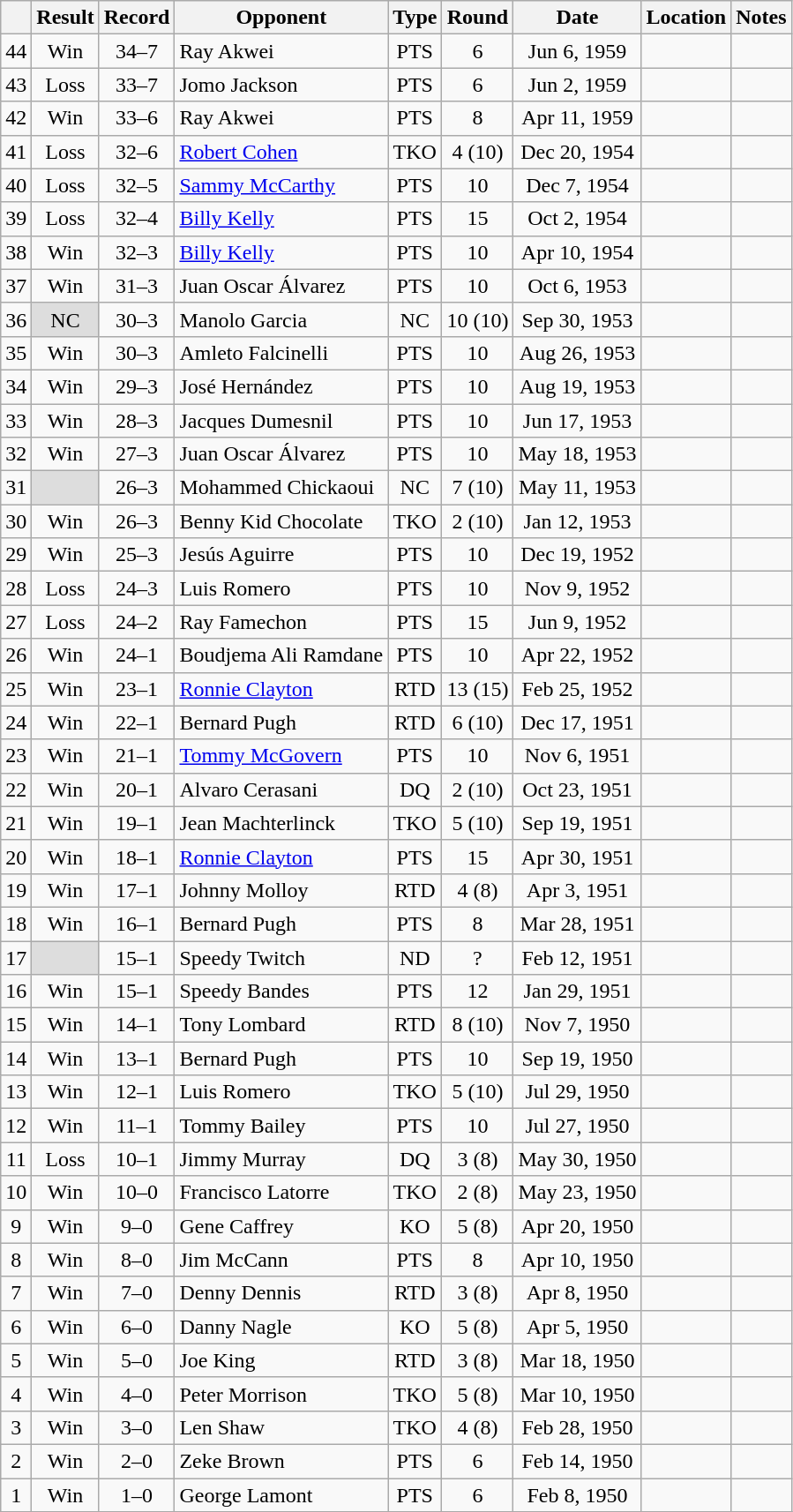<table class="wikitable" style="text-align:center">
<tr>
<th></th>
<th>Result</th>
<th>Record</th>
<th>Opponent</th>
<th>Type</th>
<th>Round</th>
<th>Date</th>
<th>Location</th>
<th>Notes</th>
</tr>
<tr>
<td>44</td>
<td>Win</td>
<td>34–7 </td>
<td align=left> Ray Akwei</td>
<td>PTS</td>
<td>6</td>
<td>Jun 6, 1959</td>
<td style="text-align:left;"> </td>
<td></td>
</tr>
<tr>
<td>43</td>
<td>Loss</td>
<td>33–7 </td>
<td align=left> Jomo Jackson</td>
<td>PTS</td>
<td>6</td>
<td>Jun 2, 1959</td>
<td style="text-align:left;"> </td>
<td></td>
</tr>
<tr>
<td>42</td>
<td>Win</td>
<td>33–6 </td>
<td align=left> Ray Akwei</td>
<td>PTS</td>
<td>8</td>
<td>Apr 11, 1959</td>
<td style="text-align:left;"> </td>
<td></td>
</tr>
<tr>
<td>41</td>
<td>Loss</td>
<td>32–6 </td>
<td align=left> <a href='#'>Robert Cohen</a></td>
<td>TKO</td>
<td>4 (10)</td>
<td>Dec 20, 1954</td>
<td style="text-align:left;"> </td>
<td></td>
</tr>
<tr>
<td>40</td>
<td>Loss</td>
<td>32–5 </td>
<td align=left> <a href='#'>Sammy McCarthy</a></td>
<td>PTS</td>
<td>10</td>
<td>Dec 7, 1954</td>
<td style="text-align:left;"> </td>
<td></td>
</tr>
<tr>
<td>39</td>
<td>Loss</td>
<td>32–4 </td>
<td align=left> <a href='#'>Billy Kelly</a></td>
<td>PTS</td>
<td>15</td>
<td>Oct 2, 1954</td>
<td style="text-align:left;"> </td>
<td style="text-align:left;"></td>
</tr>
<tr>
<td>38</td>
<td>Win</td>
<td>32–3 </td>
<td align=left> <a href='#'>Billy Kelly</a></td>
<td>PTS</td>
<td>10</td>
<td>Apr 10, 1954</td>
<td style="text-align:left;"> </td>
<td></td>
</tr>
<tr>
<td>37</td>
<td>Win</td>
<td>31–3 </td>
<td align=left> Juan Oscar Álvarez</td>
<td>PTS</td>
<td>10</td>
<td>Oct 6, 1953</td>
<td style="text-align:left;"> </td>
<td></td>
</tr>
<tr>
<td>36</td>
<td style="background:#DDD">NC</td>
<td>30–3 </td>
<td align=left> Manolo Garcia</td>
<td>NC</td>
<td>10 (10)</td>
<td>Sep 30, 1953</td>
<td style="text-align:left;"> </td>
<td style="text-align:left;"></td>
</tr>
<tr>
<td>35</td>
<td>Win</td>
<td>30–3 </td>
<td align=left> Amleto Falcinelli</td>
<td>PTS</td>
<td>10</td>
<td>Aug 26, 1953</td>
<td style="text-align:left;"> </td>
<td></td>
</tr>
<tr>
<td>34</td>
<td>Win</td>
<td>29–3 </td>
<td align=left> José Hernández</td>
<td>PTS</td>
<td>10</td>
<td>Aug 19, 1953</td>
<td style="text-align:left;"> </td>
<td></td>
</tr>
<tr>
<td>33</td>
<td>Win</td>
<td>28–3 </td>
<td align=left> Jacques Dumesnil</td>
<td>PTS</td>
<td>10</td>
<td>Jun 17, 1953</td>
<td style="text-align:left;"> </td>
<td></td>
</tr>
<tr>
<td>32</td>
<td>Win</td>
<td>27–3 </td>
<td align=left> Juan Oscar Álvarez</td>
<td>PTS</td>
<td>10</td>
<td>May 18, 1953</td>
<td style="text-align:left;"> </td>
<td></td>
</tr>
<tr>
<td>31</td>
<td style="background:#DDD"></td>
<td>26–3 </td>
<td align=left> Mohammed Chickaoui</td>
<td>NC</td>
<td>7 (10)</td>
<td>May 11, 1953</td>
<td style="text-align:left;"> </td>
<td></td>
</tr>
<tr>
<td>30</td>
<td>Win</td>
<td>26–3 </td>
<td align=left> Benny Kid Chocolate</td>
<td>TKO</td>
<td>2 (10)</td>
<td>Jan 12, 1953</td>
<td style="text-align:left;"> </td>
<td></td>
</tr>
<tr>
<td>29</td>
<td>Win</td>
<td>25–3 </td>
<td align=left> Jesús Aguirre</td>
<td>PTS</td>
<td>10</td>
<td>Dec 19, 1952</td>
<td style="text-align:left;"> </td>
<td></td>
</tr>
<tr>
<td>28</td>
<td>Loss</td>
<td>24–3 </td>
<td align=left> Luis Romero</td>
<td>PTS</td>
<td>10</td>
<td>Nov 9, 1952</td>
<td style="text-align:left;"> </td>
<td></td>
</tr>
<tr>
<td>27</td>
<td>Loss</td>
<td>24–2 </td>
<td align=left> Ray Famechon</td>
<td>PTS</td>
<td>15</td>
<td>Jun 9, 1952</td>
<td style="text-align:left;"> </td>
<td></td>
</tr>
<tr>
<td>26</td>
<td>Win</td>
<td>24–1 </td>
<td align=left> Boudjema Ali Ramdane</td>
<td>PTS</td>
<td>10</td>
<td>Apr 22, 1952</td>
<td style="text-align:left;"> </td>
<td></td>
</tr>
<tr>
<td>25</td>
<td>Win</td>
<td>23–1 </td>
<td align=left> <a href='#'>Ronnie Clayton</a></td>
<td>RTD</td>
<td>13 (15)</td>
<td>Feb 25, 1952</td>
<td style="text-align:left;"> </td>
<td style="text-align:left;"></td>
</tr>
<tr>
<td>24</td>
<td>Win</td>
<td>22–1 </td>
<td align=left> Bernard Pugh</td>
<td>RTD</td>
<td>6 (10)</td>
<td>Dec 17, 1951</td>
<td style="text-align:left;"> </td>
<td></td>
</tr>
<tr>
<td>23</td>
<td>Win</td>
<td>21–1 </td>
<td align=left> <a href='#'>Tommy McGovern</a></td>
<td>PTS</td>
<td>10</td>
<td>Nov 6, 1951</td>
<td style="text-align:left;"> </td>
<td></td>
</tr>
<tr>
<td>22</td>
<td>Win</td>
<td>20–1 </td>
<td align=left> Alvaro Cerasani</td>
<td>DQ</td>
<td>2 (10)</td>
<td>Oct 23, 1951</td>
<td style="text-align:left;"> </td>
<td style="text-align:left;"></td>
</tr>
<tr>
<td>21</td>
<td>Win</td>
<td>19–1 </td>
<td align=left> Jean Machterlinck</td>
<td>TKO</td>
<td>5 (10)</td>
<td>Sep 19, 1951</td>
<td style="text-align:left;"> </td>
<td></td>
</tr>
<tr>
<td>20</td>
<td>Win</td>
<td>18–1 </td>
<td align=left> <a href='#'>Ronnie Clayton</a></td>
<td>PTS</td>
<td>15</td>
<td>Apr 30, 1951</td>
<td style="text-align:left;"> </td>
<td style="text-align:left;"></td>
</tr>
<tr>
<td>19</td>
<td>Win</td>
<td>17–1 </td>
<td align=left> Johnny Molloy</td>
<td>RTD</td>
<td>4 (8)</td>
<td>Apr 3, 1951</td>
<td style="text-align:left;"> </td>
<td></td>
</tr>
<tr>
<td>18</td>
<td>Win</td>
<td>16–1 </td>
<td align=left> Bernard Pugh</td>
<td>PTS</td>
<td>8</td>
<td>Mar 28, 1951</td>
<td style="text-align:left;"> </td>
<td></td>
</tr>
<tr>
<td>17</td>
<td style="background:#DDD"></td>
<td>15–1 </td>
<td align=left> Speedy Twitch</td>
<td>ND</td>
<td>?</td>
<td>Feb 12, 1951</td>
<td style="text-align:left;"> </td>
<td></td>
</tr>
<tr>
<td>16</td>
<td>Win</td>
<td>15–1</td>
<td align=left> Speedy Bandes</td>
<td>PTS</td>
<td>12</td>
<td>Jan 29, 1951</td>
<td style="text-align:left;"> </td>
<td></td>
</tr>
<tr>
<td>15</td>
<td>Win</td>
<td>14–1</td>
<td align=left> Tony Lombard</td>
<td>RTD</td>
<td>8 (10)</td>
<td>Nov 7, 1950</td>
<td style="text-align:left;"> </td>
<td></td>
</tr>
<tr>
<td>14</td>
<td>Win</td>
<td>13–1</td>
<td align=left> Bernard Pugh</td>
<td>PTS</td>
<td>10</td>
<td>Sep 19, 1950</td>
<td style="text-align:left;"> </td>
<td></td>
</tr>
<tr>
<td>13</td>
<td>Win</td>
<td>12–1</td>
<td align=left> Luis Romero</td>
<td>TKO</td>
<td>5 (10)</td>
<td>Jul 29, 1950</td>
<td style="text-align:left;"> </td>
<td></td>
</tr>
<tr>
<td>12</td>
<td>Win</td>
<td>11–1</td>
<td align=left> Tommy Bailey</td>
<td>PTS</td>
<td>10</td>
<td>Jul 27, 1950</td>
<td style="text-align:left;"> </td>
<td></td>
</tr>
<tr>
<td>11</td>
<td>Loss</td>
<td>10–1</td>
<td align=left> Jimmy Murray</td>
<td>DQ</td>
<td>3 (8)</td>
<td>May 30, 1950</td>
<td style="text-align:left;"> </td>
<td style="text-align:left;"></td>
</tr>
<tr>
<td>10</td>
<td>Win</td>
<td>10–0</td>
<td align=left> Francisco Latorre</td>
<td>TKO</td>
<td>2 (8)</td>
<td>May 23, 1950</td>
<td style="text-align:left;"> </td>
<td></td>
</tr>
<tr>
<td>9</td>
<td>Win</td>
<td>9–0</td>
<td align=left> Gene Caffrey</td>
<td>KO</td>
<td>5 (8)</td>
<td>Apr 20, 1950</td>
<td style="text-align:left;"> </td>
<td></td>
</tr>
<tr>
<td>8</td>
<td>Win</td>
<td>8–0</td>
<td align=left> Jim McCann</td>
<td>PTS</td>
<td>8</td>
<td>Apr 10, 1950</td>
<td style="text-align:left;"> </td>
<td></td>
</tr>
<tr>
<td>7</td>
<td>Win</td>
<td>7–0</td>
<td align=left> Denny Dennis</td>
<td>RTD</td>
<td>3 (8)</td>
<td>Apr 8, 1950</td>
<td style="text-align:left;"> </td>
<td></td>
</tr>
<tr>
<td>6</td>
<td>Win</td>
<td>6–0</td>
<td align=left> Danny Nagle</td>
<td>KO</td>
<td>5 (8)</td>
<td>Apr 5, 1950</td>
<td style="text-align:left;"> </td>
<td></td>
</tr>
<tr>
<td>5</td>
<td>Win</td>
<td>5–0</td>
<td align=left> Joe King</td>
<td>RTD</td>
<td>3 (8)</td>
<td>Mar 18, 1950</td>
<td style="text-align:left;"> </td>
<td></td>
</tr>
<tr>
<td>4</td>
<td>Win</td>
<td>4–0</td>
<td align=left> Peter Morrison</td>
<td>TKO</td>
<td>5 (8)</td>
<td>Mar 10, 1950</td>
<td style="text-align:left;"> </td>
<td></td>
</tr>
<tr>
<td>3</td>
<td>Win</td>
<td>3–0</td>
<td align=left> Len Shaw</td>
<td>TKO</td>
<td>4 (8)</td>
<td>Feb 28, 1950</td>
<td style="text-align:left;"> </td>
<td></td>
</tr>
<tr>
<td>2</td>
<td>Win</td>
<td>2–0</td>
<td align=left> Zeke Brown</td>
<td>PTS</td>
<td>6</td>
<td>Feb 14, 1950</td>
<td style="text-align:left;"> </td>
<td></td>
</tr>
<tr>
<td>1</td>
<td>Win</td>
<td>1–0</td>
<td align=left> George Lamont</td>
<td>PTS</td>
<td>6</td>
<td>Feb 8, 1950</td>
<td style="text-align:left;"> </td>
<td></td>
</tr>
<tr>
</tr>
</table>
